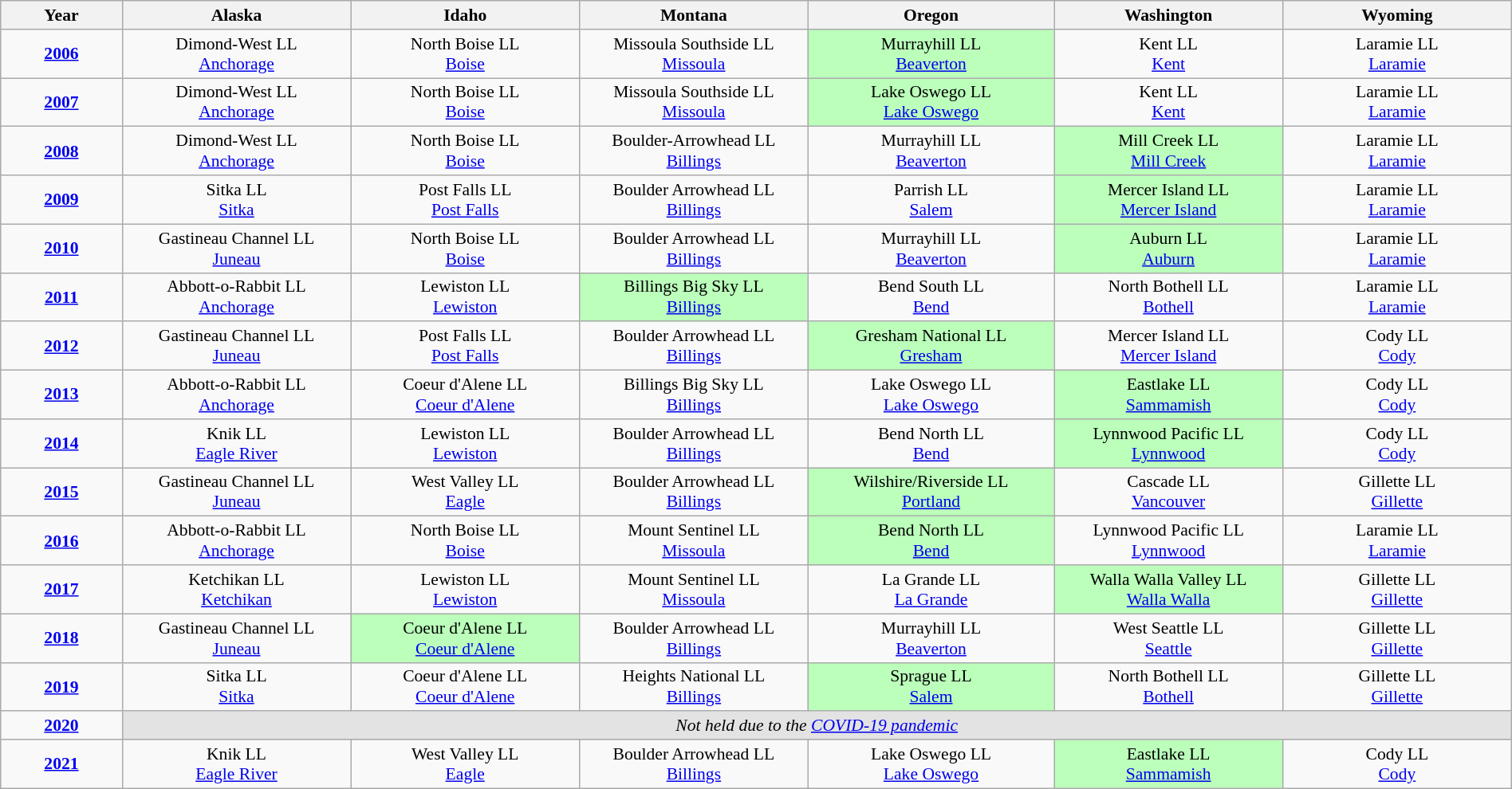<table class="wikitable" width="100%" style="font-size:90%; text-align:center;">
<tr>
<th width="50">Year</th>
<th width="100" align="center"> Alaska</th>
<th width="100" align="center"> Idaho</th>
<th width="100" align="center"> Montana</th>
<th width="100" align="center"> Oregon</th>
<th width="100" align="center"> Washington</th>
<th width="100" align="center"> Wyoming</th>
</tr>
<tr>
<td><strong><a href='#'>2006</a></strong></td>
<td>Dimond-West LL<br><a href='#'>Anchorage</a></td>
<td>North Boise LL<br><a href='#'>Boise</a></td>
<td>Missoula Southside LL<br><a href='#'>Missoula</a></td>
<td style="background:#bfb;">Murrayhill LL<br><a href='#'>Beaverton</a></td>
<td>Kent LL<br><a href='#'>Kent</a></td>
<td>Laramie LL<br><a href='#'>Laramie</a></td>
</tr>
<tr>
<td><strong><a href='#'>2007</a></strong></td>
<td>Dimond-West LL<br><a href='#'>Anchorage</a></td>
<td>North Boise LL<br><a href='#'>Boise</a></td>
<td>Missoula Southside LL<br><a href='#'>Missoula</a></td>
<td style="background:#bfb;">Lake Oswego LL<br><a href='#'>Lake Oswego</a></td>
<td>Kent LL<br><a href='#'>Kent</a></td>
<td>Laramie LL<br><a href='#'>Laramie</a></td>
</tr>
<tr>
<td><strong><a href='#'>2008</a></strong></td>
<td>Dimond-West LL<br><a href='#'>Anchorage</a></td>
<td>North Boise LL<br><a href='#'>Boise</a></td>
<td>Boulder-Arrowhead LL<br><a href='#'>Billings</a></td>
<td>Murrayhill LL<br><a href='#'>Beaverton</a></td>
<td style="background:#bfb;">Mill Creek LL<br><a href='#'>Mill Creek</a></td>
<td>Laramie LL<br><a href='#'>Laramie</a></td>
</tr>
<tr>
<td><strong><a href='#'>2009</a></strong></td>
<td>Sitka LL<br><a href='#'>Sitka</a></td>
<td>Post Falls LL<br><a href='#'>Post Falls</a></td>
<td>Boulder Arrowhead LL<br><a href='#'>Billings</a></td>
<td>Parrish LL<br><a href='#'>Salem</a></td>
<td style="background:#bfb;">Mercer Island LL<br><a href='#'>Mercer Island</a></td>
<td>Laramie LL<br><a href='#'>Laramie</a></td>
</tr>
<tr>
<td><strong><a href='#'>2010</a></strong></td>
<td>Gastineau Channel LL<br><a href='#'>Juneau</a></td>
<td>North Boise LL<br><a href='#'>Boise</a></td>
<td>Boulder Arrowhead LL<br><a href='#'>Billings</a></td>
<td>Murrayhill LL<br><a href='#'>Beaverton</a></td>
<td style="background:#bfb;">Auburn LL<br><a href='#'>Auburn</a></td>
<td>Laramie LL<br><a href='#'>Laramie</a></td>
</tr>
<tr>
<td><strong><a href='#'>2011</a></strong></td>
<td>Abbott-o-Rabbit LL<br><a href='#'>Anchorage</a></td>
<td>Lewiston LL<br><a href='#'>Lewiston</a></td>
<td style="background:#bfb;">Billings Big Sky LL<br><a href='#'>Billings</a></td>
<td>Bend South LL<br><a href='#'>Bend</a></td>
<td>North Bothell LL<br><a href='#'>Bothell</a></td>
<td>Laramie LL<br><a href='#'>Laramie</a></td>
</tr>
<tr>
<td><strong><a href='#'>2012</a></strong></td>
<td>Gastineau Channel LL<br><a href='#'>Juneau</a></td>
<td>Post Falls LL<br><a href='#'>Post Falls</a></td>
<td>Boulder Arrowhead LL<br><a href='#'>Billings</a></td>
<td style="background:#bfb;">Gresham National LL<br><a href='#'>Gresham</a></td>
<td>Mercer Island LL<br><a href='#'>Mercer Island</a></td>
<td>Cody LL<br><a href='#'>Cody</a></td>
</tr>
<tr>
<td><strong><a href='#'>2013</a></strong></td>
<td>Abbott-o-Rabbit LL<br><a href='#'>Anchorage</a></td>
<td>Coeur d'Alene LL<br><a href='#'>Coeur d'Alene</a></td>
<td>Billings Big Sky LL<br><a href='#'>Billings</a></td>
<td>Lake Oswego LL<br><a href='#'>Lake Oswego</a></td>
<td style="background:#bfb;">Eastlake LL<br><a href='#'>Sammamish</a></td>
<td>Cody LL<br><a href='#'>Cody</a></td>
</tr>
<tr>
<td><strong><a href='#'>2014</a></strong></td>
<td>Knik LL<br><a href='#'>Eagle River</a></td>
<td>Lewiston LL<br><a href='#'>Lewiston</a></td>
<td>Boulder Arrowhead LL<br><a href='#'>Billings</a></td>
<td>Bend North LL<br><a href='#'>Bend</a></td>
<td style="background:#bfb;">Lynnwood Pacific LL<br><a href='#'>Lynnwood</a></td>
<td>Cody LL<br><a href='#'>Cody</a></td>
</tr>
<tr>
<td><strong><a href='#'>2015</a></strong></td>
<td>Gastineau Channel LL<br><a href='#'>Juneau</a></td>
<td>West Valley LL<br><a href='#'>Eagle</a></td>
<td>Boulder Arrowhead LL<br><a href='#'>Billings</a></td>
<td style="background:#bfb;">Wilshire/Riverside LL<br><a href='#'>Portland</a></td>
<td>Cascade LL<br><a href='#'>Vancouver</a></td>
<td>Gillette LL<br><a href='#'>Gillette</a></td>
</tr>
<tr>
<td><strong><a href='#'>2016</a></strong></td>
<td>Abbott-o-Rabbit LL<br><a href='#'>Anchorage</a></td>
<td>North Boise LL<br><a href='#'>Boise</a></td>
<td>Mount Sentinel LL<br><a href='#'>Missoula</a></td>
<td style="background:#bfb;">Bend North LL<br><a href='#'>Bend</a></td>
<td>Lynnwood Pacific LL<br><a href='#'>Lynnwood</a></td>
<td>Laramie LL<br><a href='#'>Laramie</a></td>
</tr>
<tr>
<td><strong><a href='#'>2017</a></strong></td>
<td>Ketchikan LL <br><a href='#'>Ketchikan</a></td>
<td>Lewiston LL<br><a href='#'>Lewiston</a></td>
<td>Mount Sentinel LL<br><a href='#'>Missoula</a></td>
<td>La Grande LL<br><a href='#'>La Grande</a></td>
<td style="background:#bfb;">Walla Walla Valley LL<br><a href='#'>Walla Walla</a></td>
<td>Gillette LL<br><a href='#'>Gillette</a></td>
</tr>
<tr>
<td><strong><a href='#'>2018</a></strong></td>
<td>Gastineau Channel LL<br><a href='#'>Juneau</a></td>
<td style="background:#bfb;">Coeur d'Alene LL<br><a href='#'>Coeur d'Alene</a></td>
<td>Boulder Arrowhead LL<br><a href='#'>Billings</a></td>
<td>Murrayhill LL<br><a href='#'>Beaverton</a></td>
<td>West Seattle LL<br><a href='#'>Seattle</a></td>
<td>Gillette LL<br><a href='#'>Gillette</a></td>
</tr>
<tr>
<td><strong><a href='#'>2019</a></strong></td>
<td>Sitka LL<br><a href='#'>Sitka</a></td>
<td>Coeur d'Alene LL<br><a href='#'>Coeur d'Alene</a></td>
<td>Heights National LL<br><a href='#'>Billings</a></td>
<td style="background:#bfb;">Sprague LL<br><a href='#'>Salem</a></td>
<td>North Bothell LL<br><a href='#'>Bothell</a></td>
<td>Gillette LL<br><a href='#'>Gillette</a></td>
</tr>
<tr>
<td><strong><a href='#'>2020</a></strong></td>
<td colspan=8; style="background:#e3e3e3;"><em>Not held due to the <a href='#'>COVID-19 pandemic</a></em></td>
</tr>
<tr>
<td><strong><a href='#'>2021</a></strong></td>
<td>Knik LL<br><a href='#'>Eagle River</a></td>
<td>West Valley LL<br><a href='#'>Eagle</a></td>
<td>Boulder Arrowhead LL<br><a href='#'>Billings</a></td>
<td>Lake Oswego LL<br><a href='#'>Lake Oswego</a></td>
<td style="background:#bfb;">Eastlake LL<br><a href='#'>Sammamish</a></td>
<td>Cody LL<br><a href='#'>Cody</a></td>
</tr>
</table>
